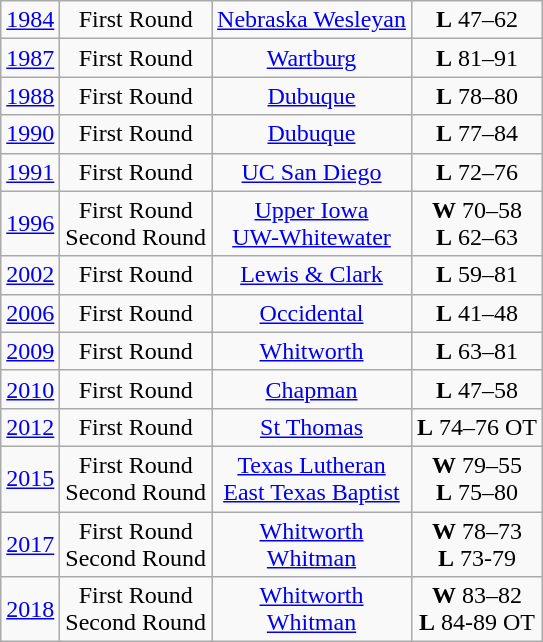<table class="wikitable">
<tr align="center">
<td><a href='#'>1984</a></td>
<td>First Round</td>
<td><a href='#'>Nebraska Wesleyan</a></td>
<td><strong>L</strong> 47–62</td>
</tr>
<tr align="center">
<td><a href='#'>1987</a></td>
<td>First Round</td>
<td><a href='#'>Wartburg</a></td>
<td><strong>L</strong> 81–91</td>
</tr>
<tr align="center">
<td><a href='#'>1988</a></td>
<td>First Round</td>
<td><a href='#'>Dubuque</a></td>
<td><strong>L</strong> 78–80</td>
</tr>
<tr align="center">
<td><a href='#'>1990</a></td>
<td>First Round</td>
<td><a href='#'>Dubuque</a></td>
<td><strong>L</strong> 77–84</td>
</tr>
<tr align="center">
<td><a href='#'>1991</a></td>
<td>First Round</td>
<td><a href='#'>UC San Diego</a></td>
<td><strong>L</strong> 72–76</td>
</tr>
<tr align="center">
<td><a href='#'>1996</a></td>
<td>First Round<br>Second Round</td>
<td><a href='#'>Upper Iowa</a><br><a href='#'>UW-Whitewater</a></td>
<td><strong>W</strong> 70–58<br><strong>L</strong> 62–63</td>
</tr>
<tr align="center">
<td><a href='#'>2002</a></td>
<td>First Round</td>
<td><a href='#'>Lewis & Clark</a></td>
<td><strong>L</strong> 59–81</td>
</tr>
<tr align="center">
<td><a href='#'>2006</a></td>
<td>First Round</td>
<td><a href='#'>Occidental</a></td>
<td><strong>L</strong> 41–48</td>
</tr>
<tr align="center">
<td><a href='#'>2009</a></td>
<td>First Round</td>
<td><a href='#'>Whitworth</a></td>
<td><strong>L</strong> 63–81</td>
</tr>
<tr align="center">
<td><a href='#'>2010</a></td>
<td>First Round</td>
<td><a href='#'>Chapman</a></td>
<td><strong>L</strong> 47–58</td>
</tr>
<tr align="center">
<td><a href='#'>2012</a></td>
<td>First Round</td>
<td><a href='#'>St Thomas</a></td>
<td><strong>L</strong> 74–76 OT</td>
</tr>
<tr align="center">
<td><a href='#'>2015</a></td>
<td>First Round<br>Second Round</td>
<td><a href='#'>Texas Lutheran</a><br><a href='#'>East Texas Baptist</a></td>
<td><strong>W</strong> 79–55<br><strong>L</strong> 75–80</td>
</tr>
<tr align="center">
<td><a href='#'>2017</a></td>
<td>First Round<br>Second Round</td>
<td><a href='#'>Whitworth</a><br><a href='#'>Whitman</a></td>
<td><strong>W</strong> 78–73<br><strong>L</strong> 73-79</td>
</tr>
<tr align="center">
<td><a href='#'>2018</a></td>
<td>First Round<br>Second Round</td>
<td><a href='#'>Whitworth</a><br><a href='#'>Whitman</a></td>
<td><strong>W</strong> 83–82<br><strong>L</strong> 84-89 OT</td>
</tr>
</table>
